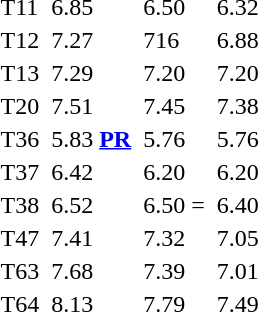<table>
<tr>
<td>T11 <br></td>
<td></td>
<td>6.85 <strong></strong></td>
<td></td>
<td>6.50</td>
<td></td>
<td>6.32</td>
</tr>
<tr>
<td>T12 <br></td>
<td></td>
<td>7.27</td>
<td></td>
<td>716 </td>
<td></td>
<td>6.88</td>
</tr>
<tr>
<td>T13 <br></td>
<td></td>
<td>7.29 </td>
<td></td>
<td>7.20 </td>
<td></td>
<td>7.20 </td>
</tr>
<tr>
<td>T20 <br></td>
<td></td>
<td>7.51 </td>
<td></td>
<td>7.45 </td>
<td></td>
<td>7.38 </td>
</tr>
<tr>
<td>T36 <br></td>
<td></td>
<td>5.83 <strong><a href='#'>PR</a></strong></td>
<td></td>
<td>5.76</td>
<td></td>
<td>5.76 </td>
</tr>
<tr>
<td>T37 <br></td>
<td></td>
<td>6.42</td>
<td></td>
<td>6.20 </td>
<td></td>
<td>6.20 </td>
</tr>
<tr>
<td>T38 <br></td>
<td></td>
<td>6.52</td>
<td></td>
<td>6.50 =</td>
<td></td>
<td>6.40 </td>
</tr>
<tr>
<td>T47 <br></td>
<td></td>
<td>7.41</td>
<td></td>
<td>7.32 </td>
<td></td>
<td>7.05</td>
</tr>
<tr>
<td>T63 <br></td>
<td></td>
<td>7.68 </td>
<td></td>
<td>7.39 </td>
<td></td>
<td>7.01 </td>
</tr>
<tr>
<td>T64 <br></td>
<td></td>
<td>8.13</td>
<td></td>
<td>7.79</td>
<td></td>
<td>7.49</td>
</tr>
</table>
